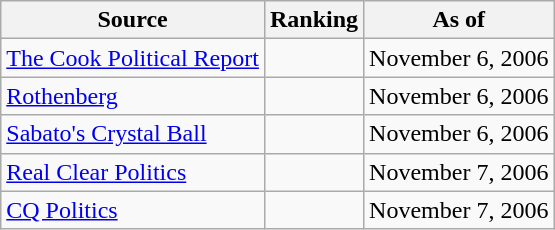<table class="wikitable" style="text-align:center">
<tr>
<th>Source</th>
<th>Ranking</th>
<th>As of</th>
</tr>
<tr>
<td align=left><a href='#'>The Cook Political Report</a></td>
<td></td>
<td>November 6, 2006</td>
</tr>
<tr>
<td align=left><a href='#'>Rothenberg</a></td>
<td></td>
<td>November 6, 2006</td>
</tr>
<tr>
<td align=left><a href='#'>Sabato's Crystal Ball</a></td>
<td></td>
<td>November 6, 2006</td>
</tr>
<tr>
<td align=left><a href='#'>Real Clear Politics</a></td>
<td></td>
<td>November 7, 2006</td>
</tr>
<tr>
<td align=left><a href='#'>CQ Politics</a></td>
<td></td>
<td>November 7, 2006</td>
</tr>
</table>
